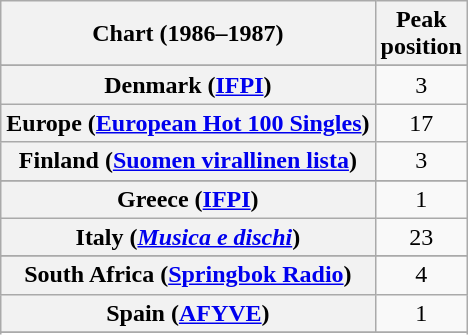<table class="wikitable sortable plainrowheaders" style="text-align:center">
<tr>
<th scope="col">Chart (1986–1987)</th>
<th scope="col">Peak<br>position</th>
</tr>
<tr>
</tr>
<tr>
</tr>
<tr>
<th scope="row">Denmark (<a href='#'>IFPI</a>)</th>
<td>3</td>
</tr>
<tr>
<th scope="row">Europe (<a href='#'>European Hot 100 Singles</a>)</th>
<td>17</td>
</tr>
<tr>
<th scope="row">Finland (<a href='#'>Suomen virallinen lista</a>)</th>
<td>3</td>
</tr>
<tr>
</tr>
<tr>
<th scope="row">Greece (<a href='#'>IFPI</a>)</th>
<td>1</td>
</tr>
<tr>
<th scope="row">Italy (<em><a href='#'>Musica e dischi</a></em>)</th>
<td>23</td>
</tr>
<tr>
</tr>
<tr>
</tr>
<tr>
</tr>
<tr>
<th scope="row">South Africa (<a href='#'>Springbok Radio</a>)</th>
<td>4</td>
</tr>
<tr>
<th scope="row">Spain (<a href='#'>AFYVE</a>)</th>
<td>1</td>
</tr>
<tr>
</tr>
<tr>
</tr>
<tr>
</tr>
</table>
